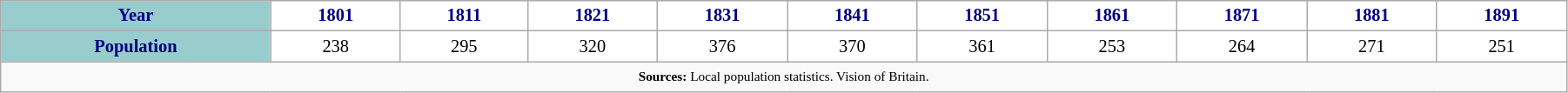<table class="wikitable" style="font-size:85%;width:95%;border:0px;text-align:center;line-height:120%;">
<tr>
<th style="background: #99CCCC; color: #000080" height="17">Year</th>
<th style="background: #FFFFFF; color:#000080;">1801</th>
<th style="background: #FFFFFF; color:#000080;">1811</th>
<th style="background: #FFFFFF; color:#000080;">1821</th>
<th style="background: #FFFFFF; color:#000080;">1831</th>
<th style="background: #FFFFFF; color:#000080;">1841</th>
<th style="background: #FFFFFF; color:#000080;">1851</th>
<th style="background: #FFFFFF; color:#000080;">1861</th>
<th style="background: #FFFFFF; color:#000080;">1871</th>
<th style="background: #FFFFFF; color:#000080;">1881</th>
<th style="background: #FFFFFF; color:#000080;">1891</th>
</tr>
<tr>
<th style="background: #99CCCC; color: #000080" height="17">Population</th>
<td style="background: #FFFFFF; color: black;"> 238</td>
<td style="background: #FFFFFF; color: black;"> 295</td>
<td style="background: #FFFFFF; color: black;"> 320</td>
<td style="background: #FFFFFF; color: black;"> 376</td>
<td style="background: #FFFFFF; color: black;"> 370</td>
<td style="background: #FFFFFF; color: black;"> 361</td>
<td style="background: #FFFFFF; color: black;"> 253</td>
<td style="background: #FFFFFF; color: black;"> 264</td>
<td style="background: #FFFFFF; color: black;"> 271</td>
<td style="background: #FFFFFF; color: black;"> 251</td>
</tr>
<tr>
<td colspan="11" style="text-align:center;font-size:90%;"><small><strong>Sources:</strong> Local population statistics. Vision of Britain.</small></td>
</tr>
</table>
